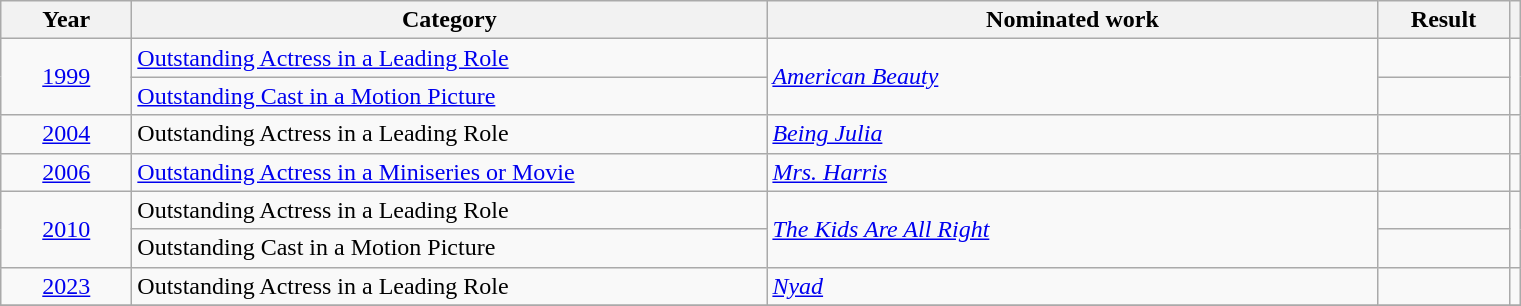<table class=wikitable>
<tr>
<th scope="col" style="width:5em;">Year</th>
<th scope="col" style="width:26em;">Category</th>
<th scope="col" style="width:25em;">Nominated work</th>
<th scope="col" style="width:5em;">Result</th>
<th></th>
</tr>
<tr>
<td style="text-align:center;", rowspan="2"><a href='#'>1999</a></td>
<td><a href='#'>Outstanding Actress in a Leading Role</a></td>
<td rowspan="2"><em><a href='#'>American Beauty</a></em></td>
<td></td>
<td style="text-align:center;" rowspan="2"></td>
</tr>
<tr>
<td><a href='#'>Outstanding Cast in a Motion Picture</a></td>
<td></td>
</tr>
<tr>
<td style="text-align:center;"><a href='#'>2004</a></td>
<td>Outstanding Actress in a Leading Role</td>
<td><em><a href='#'>Being Julia</a></em></td>
<td></td>
<td style="text-align:center;"></td>
</tr>
<tr>
<td style="text-align:center;"><a href='#'>2006</a></td>
<td><a href='#'>Outstanding Actress in a Miniseries or Movie</a></td>
<td><em><a href='#'>Mrs. Harris</a></em></td>
<td></td>
<td style="text-align:center;"></td>
</tr>
<tr>
<td rowspan="2" style="text-align:center;"><a href='#'>2010</a></td>
<td>Outstanding Actress in a Leading Role</td>
<td rowspan="2"><em><a href='#'>The Kids Are All Right</a></em></td>
<td></td>
<td style="text-align:center;" rowspan="2"></td>
</tr>
<tr>
<td>Outstanding Cast in a Motion Picture</td>
<td></td>
</tr>
<tr>
<td style="text-align:center;"><a href='#'>2023</a></td>
<td>Outstanding Actress in a Leading Role</td>
<td><em><a href='#'>Nyad</a></em></td>
<td></td>
<td style="text-align:center;"></td>
</tr>
<tr>
</tr>
</table>
